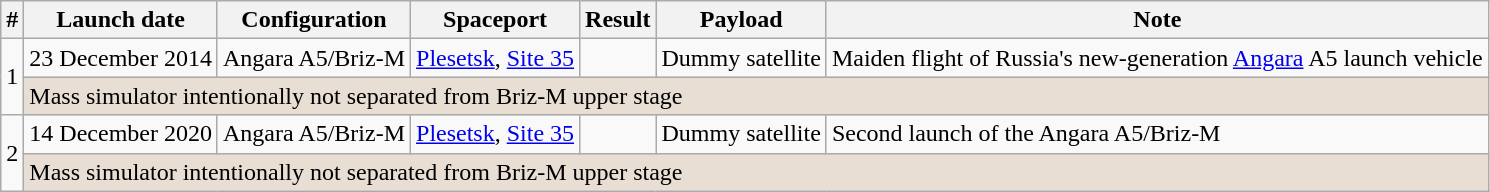<table class="wikitable sortable">
<tr>
<th>#</th>
<th>Launch date</th>
<th>Configuration</th>
<th>Spaceport</th>
<th>Result</th>
<th>Payload</th>
<th>Note</th>
</tr>
<tr>
<td rowspan = 2>1</td>
<td nowrap align="left">23 December 2014</td>
<td>Angara A5/Briz-M</td>
<td><a href='#'>Plesetsk</a>, <a href='#'>Site 35</a></td>
<td></td>
<td>Dummy satellite</td>
<td>Maiden flight of Russia's new-generation <a href='#'>Angara</a> A5 launch vehicle</td>
</tr>
<tr>
<td colspan=6 style="background-color:#e8ded4;">Mass simulator intentionally not separated from Briz-M upper stage</td>
</tr>
<tr>
<td rowspan="2">2</td>
<td>14 December 2020</td>
<td>Angara A5/Briz-M</td>
<td><a href='#'>Plesetsk</a>, <a href='#'>Site 35</a></td>
<td></td>
<td>Dummy satellite</td>
<td>Second launch of the Angara A5/Briz-M</td>
</tr>
<tr>
<td colspan=6 style="background-color:#e8ded4;">Mass simulator intentionally not separated from Briz-M upper stage</td>
</tr>
</table>
